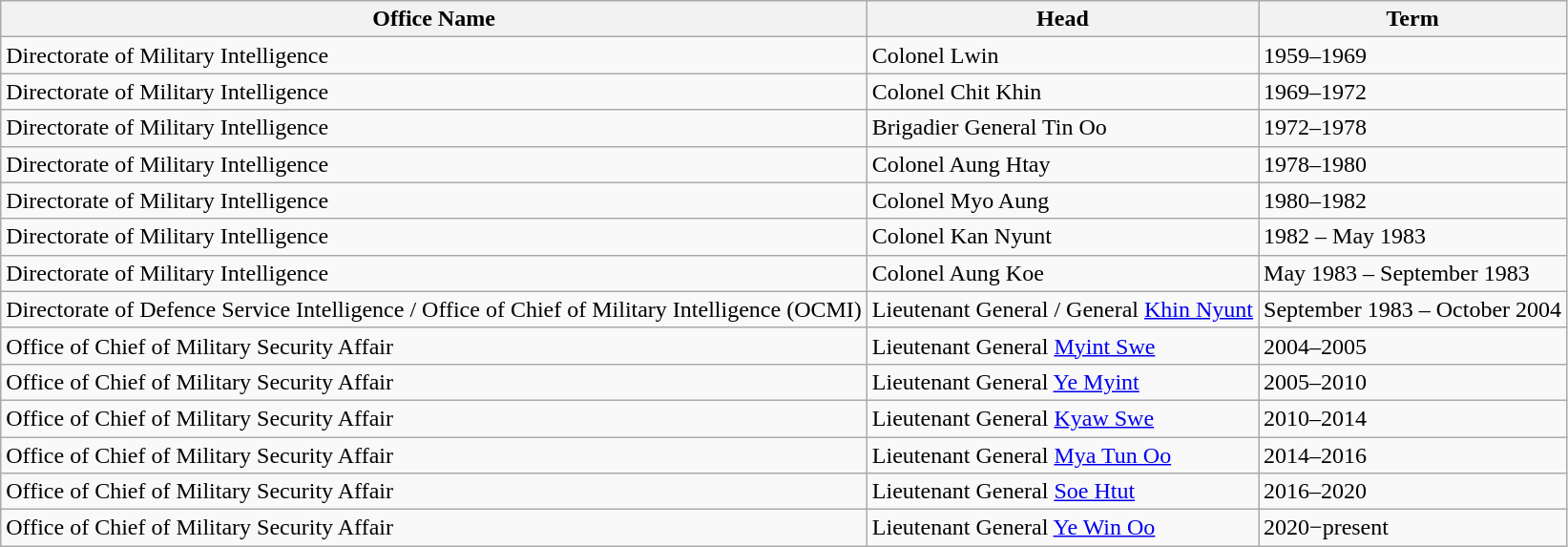<table class="wikitable">
<tr>
<th>Office Name</th>
<th>Head</th>
<th>Term</th>
</tr>
<tr>
<td>Directorate of Military Intelligence</td>
<td>Colonel Lwin</td>
<td>1959–1969</td>
</tr>
<tr>
<td>Directorate of Military Intelligence</td>
<td>Colonel Chit Khin</td>
<td>1969–1972</td>
</tr>
<tr>
<td>Directorate of Military Intelligence</td>
<td>Brigadier General Tin Oo</td>
<td>1972–1978</td>
</tr>
<tr>
<td>Directorate of Military Intelligence</td>
<td>Colonel Aung Htay</td>
<td>1978–1980</td>
</tr>
<tr>
<td>Directorate of Military Intelligence</td>
<td>Colonel Myo Aung</td>
<td>1980–1982</td>
</tr>
<tr>
<td>Directorate of Military Intelligence</td>
<td>Colonel Kan Nyunt</td>
<td>1982 – May 1983</td>
</tr>
<tr>
<td>Directorate of Military Intelligence</td>
<td>Colonel Aung Koe</td>
<td>May 1983 – September 1983</td>
</tr>
<tr>
<td>Directorate of Defence Service Intelligence / Office of Chief of Military Intelligence (OCMI)</td>
<td>Lieutenant General / General <a href='#'>Khin Nyunt</a></td>
<td>September 1983 – October 2004</td>
</tr>
<tr>
<td>Office of Chief of Military Security Affair</td>
<td>Lieutenant General <a href='#'>Myint Swe</a></td>
<td>2004–2005</td>
</tr>
<tr>
<td>Office of Chief of Military Security Affair</td>
<td>Lieutenant General <a href='#'>Ye Myint</a></td>
<td>2005–2010</td>
</tr>
<tr>
<td>Office of Chief of Military Security Affair</td>
<td>Lieutenant General <a href='#'>Kyaw Swe</a></td>
<td>2010–2014</td>
</tr>
<tr>
<td>Office of Chief of Military Security Affair</td>
<td>Lieutenant General <a href='#'>Mya Tun Oo</a></td>
<td>2014–2016</td>
</tr>
<tr>
<td>Office of Chief of Military Security Affair</td>
<td>Lieutenant General <a href='#'>Soe Htut</a></td>
<td>2016–2020</td>
</tr>
<tr>
<td>Office of Chief of Military Security Affair</td>
<td>Lieutenant General <a href='#'>Ye Win Oo</a></td>
<td>2020−present</td>
</tr>
</table>
